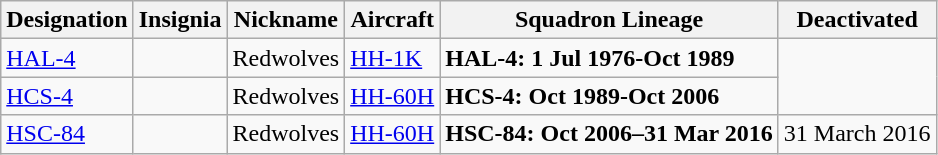<table class="wikitable">
<tr>
<th>Designation</th>
<th>Insignia</th>
<th>Nickname</th>
<th>Aircraft</th>
<th>Squadron Lineage</th>
<th>Deactivated</th>
</tr>
<tr>
<td><a href='#'>HAL-4</a></td>
<td></td>
<td>Redwolves</td>
<td><a href='#'>HH-1K</a></td>
<td style="white-space: nowrap;"><strong>HAL-4: 1 Jul 1976-Oct 1989</strong></td>
</tr>
<tr>
<td><a href='#'>HCS-4</a></td>
<td></td>
<td>Redwolves</td>
<td><a href='#'>HH-60H</a></td>
<td style="white-space: nowrap;"><strong>HCS-4: Oct 1989-Oct 2006</strong></td>
</tr>
<tr>
<td><a href='#'>HSC-84</a></td>
<td></td>
<td>Redwolves</td>
<td><a href='#'>HH-60H</a></td>
<td style="white-space: nowrap;"><strong>HSC-84: Oct 2006–31 Mar 2016</strong></td>
<td>31 March 2016</td>
</tr>
</table>
